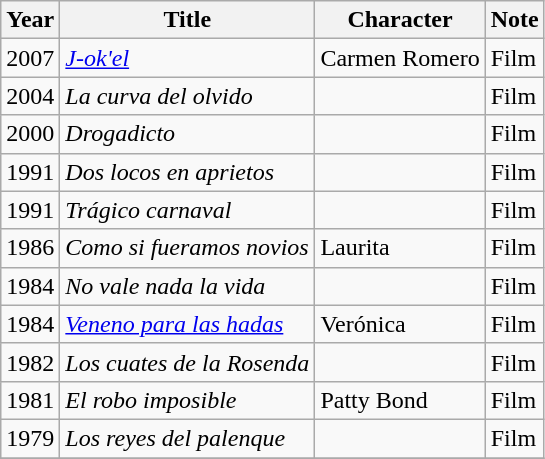<table class="wikitable">
<tr>
<th>Year</th>
<th>Title</th>
<th>Character</th>
<th>Note</th>
</tr>
<tr>
<td>2007</td>
<td><em><a href='#'>J-ok'el</a></em></td>
<td>Carmen Romero</td>
<td>Film</td>
</tr>
<tr>
<td>2004</td>
<td><em>La curva del olvido</em></td>
<td></td>
<td>Film</td>
</tr>
<tr>
<td>2000</td>
<td><em>Drogadicto</em></td>
<td></td>
<td>Film</td>
</tr>
<tr>
<td>1991</td>
<td><em>Dos locos en aprietos</em></td>
<td></td>
<td>Film</td>
</tr>
<tr>
<td>1991</td>
<td><em>Trágico carnaval</em></td>
<td></td>
<td>Film</td>
</tr>
<tr>
<td>1986</td>
<td><em>Como si fueramos novios</em></td>
<td>Laurita</td>
<td>Film</td>
</tr>
<tr>
<td>1984</td>
<td><em>No vale nada la vida</em></td>
<td></td>
<td>Film</td>
</tr>
<tr>
<td>1984</td>
<td><em><a href='#'>Veneno para las hadas</a></em></td>
<td>Verónica</td>
<td>Film</td>
</tr>
<tr>
<td>1982</td>
<td><em>Los cuates de la Rosenda</em></td>
<td></td>
<td>Film</td>
</tr>
<tr>
<td>1981</td>
<td><em>El robo imposible</em></td>
<td>Patty Bond</td>
<td>Film</td>
</tr>
<tr>
<td>1979</td>
<td><em>Los reyes del palenque</em></td>
<td></td>
<td>Film</td>
</tr>
<tr>
</tr>
</table>
